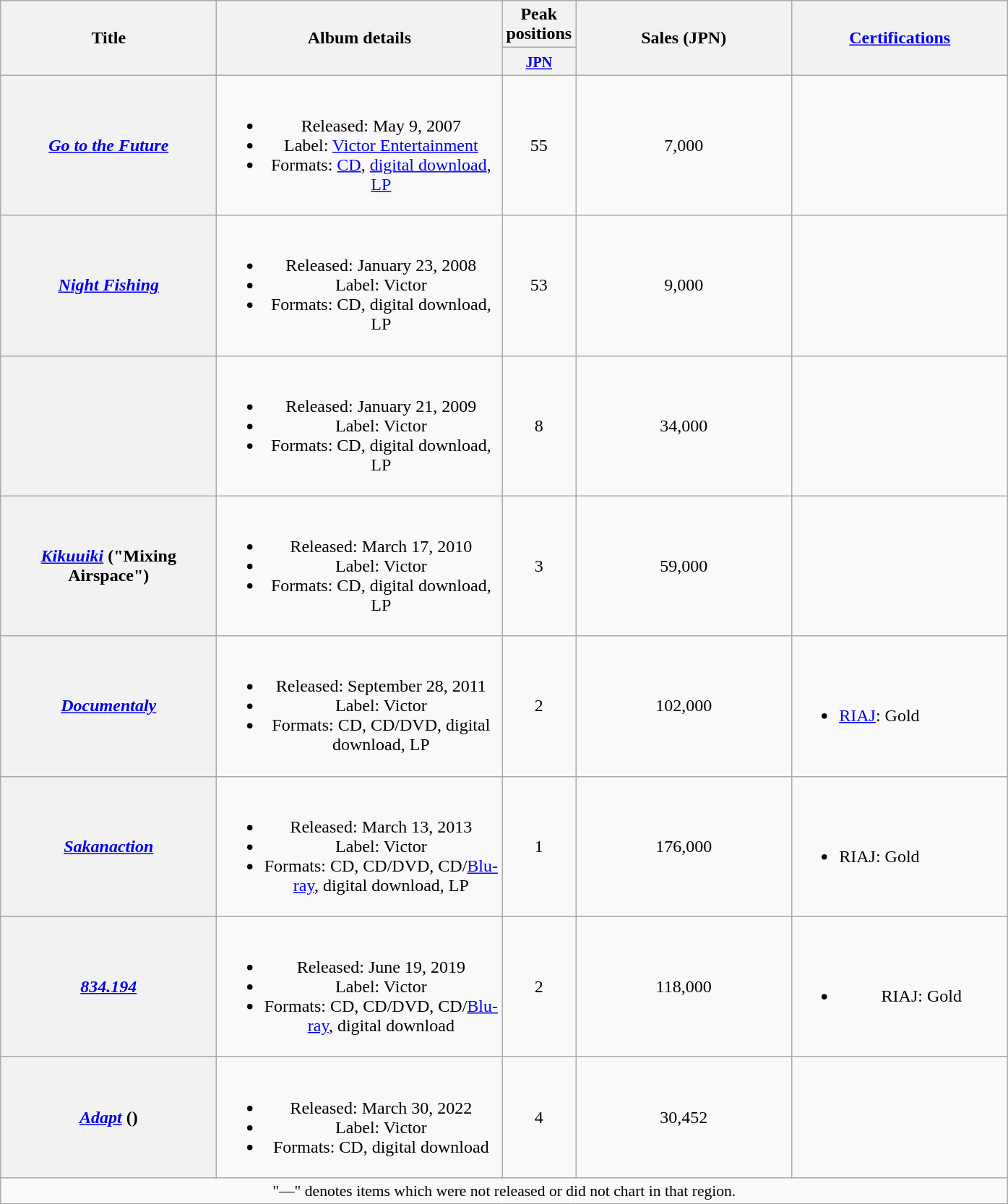<table class="wikitable plainrowheaders" style="text-align:center;">
<tr>
<th style="width:12em;" rowspan="2">Title</th>
<th style="width:16em;" rowspan="2">Album details</th>
<th colspan="1">Peak positions</th>
<th style="width:12em;" rowspan="2">Sales (JPN)</th>
<th style="width:12em;" rowspan="2"><a href='#'>Certifications</a></th>
</tr>
<tr>
<th style="width:2.5em;"><small><a href='#'>JPN</a></small><br></th>
</tr>
<tr>
<th scope="row"><em><a href='#'>Go to the Future</a></em></th>
<td><br><ul><li>Released: May 9, 2007</li><li>Label: <a href='#'>Victor Entertainment</a></li><li>Formats: <a href='#'>CD</a>, <a href='#'>digital download</a>, <a href='#'>LP</a></li></ul></td>
<td>55</td>
<td>7,000</td>
<td align="left"></td>
</tr>
<tr>
<th scope="row"><em><a href='#'>Night Fishing</a></em></th>
<td><br><ul><li>Released: January 23, 2008</li><li>Label: Victor</li><li>Formats: CD, digital download, LP</li></ul></td>
<td>53</td>
<td>9,000</td>
<td align="left"></td>
</tr>
<tr>
<th scope="row"></th>
<td><br><ul><li>Released: January 21, 2009</li><li>Label: Victor</li><li>Formats: CD, digital download, LP</li></ul></td>
<td>8</td>
<td>34,000</td>
<td align="left"></td>
</tr>
<tr>
<th scope="row"><em><a href='#'>Kikuuiki</a></em> ("Mixing Airspace")</th>
<td><br><ul><li>Released: March 17, 2010</li><li>Label: Victor</li><li>Formats: CD, digital download, LP</li></ul></td>
<td>3</td>
<td>59,000</td>
<td align="left"></td>
</tr>
<tr>
<th scope="row"><em><a href='#'>Documentaly</a></em></th>
<td><br><ul><li>Released: September 28, 2011</li><li>Label: Victor</li><li>Formats: CD, CD/DVD, digital download, LP</li></ul></td>
<td>2</td>
<td>102,000</td>
<td align="left"><br><ul><li><a href='#'>RIAJ</a>: Gold</li></ul></td>
</tr>
<tr>
<th scope="row"><em><a href='#'>Sakanaction</a></em></th>
<td><br><ul><li>Released: March 13, 2013</li><li>Label: Victor</li><li>Formats: CD, CD/DVD, CD/<a href='#'>Blu-ray</a>, digital download, LP</li></ul></td>
<td>1</td>
<td>176,000</td>
<td align="left"><br><ul><li>RIAJ: Gold</li></ul></td>
</tr>
<tr>
<th scope="row"><em><a href='#'>834.194</a></em></th>
<td><br><ul><li>Released: June 19, 2019</li><li>Label: Victor</li><li>Formats: CD, CD/DVD, CD/<a href='#'>Blu-ray</a>, digital download</li></ul></td>
<td>2</td>
<td>118,000</td>
<td><br><ul><li>RIAJ: Gold</li></ul></td>
</tr>
<tr>
<th scope="row"><em><a href='#'>Adapt</a></em> (<em></em>)</th>
<td><br><ul><li>Released: March 30, 2022</li><li>Label: Victor</li><li>Formats: CD, digital download</li></ul></td>
<td>4</td>
<td>30,452</td>
<td></td>
</tr>
<tr>
<td colspan="12" align="center" style="font-size:90%;">"—" denotes items which were not released or did not chart in that region.</td>
</tr>
</table>
